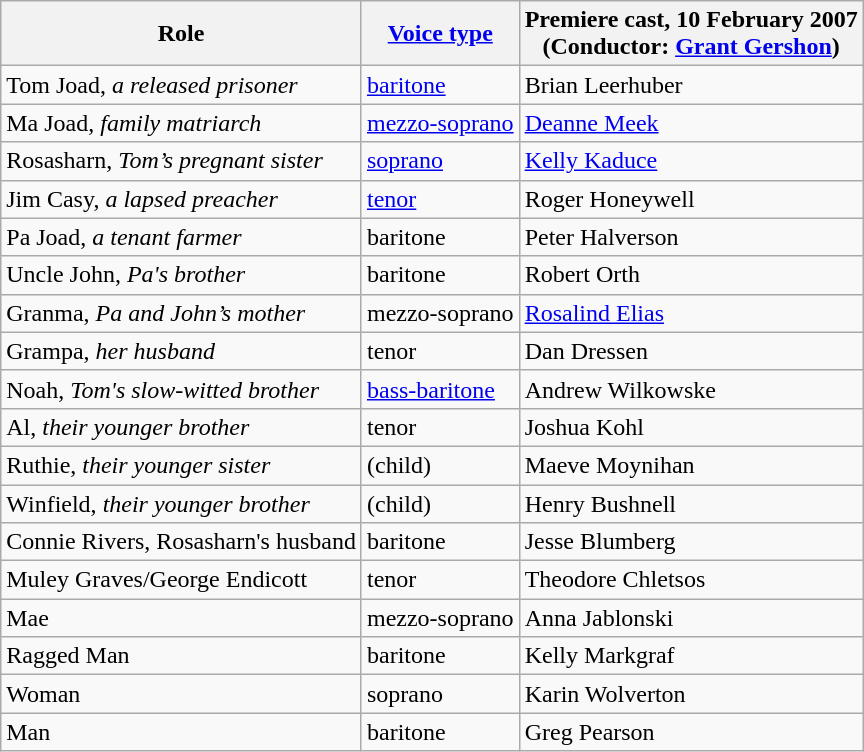<table class="wikitable">
<tr>
<th>Role</th>
<th><a href='#'>Voice type</a></th>
<th>Premiere cast, 10 February 2007<br>(Conductor: <a href='#'>Grant Gershon</a>)</th>
</tr>
<tr>
<td>Tom Joad, <em>a released prisoner</em></td>
<td><a href='#'>baritone</a></td>
<td>Brian Leerhuber</td>
</tr>
<tr>
<td>Ma Joad, <em>family matriarch</em></td>
<td><a href='#'>mezzo-soprano</a></td>
<td><a href='#'>Deanne Meek</a></td>
</tr>
<tr>
<td>Rosasharn, <em>Tom’s pregnant sister</em></td>
<td><a href='#'>soprano</a></td>
<td><a href='#'>Kelly Kaduce</a></td>
</tr>
<tr>
<td>Jim Casy, <em>a lapsed preacher</em></td>
<td><a href='#'>tenor</a></td>
<td>Roger Honeywell</td>
</tr>
<tr>
<td>Pa Joad, <em>a tenant farmer</em></td>
<td>baritone</td>
<td>Peter Halverson</td>
</tr>
<tr>
<td>Uncle John, <em>Pa's brother</em></td>
<td>baritone</td>
<td>Robert Orth</td>
</tr>
<tr>
<td>Granma, <em>Pa and John’s mother</em></td>
<td>mezzo-soprano</td>
<td><a href='#'>Rosalind Elias</a></td>
</tr>
<tr>
<td>Grampa, <em>her husband</em></td>
<td>tenor</td>
<td>Dan Dressen</td>
</tr>
<tr>
<td>Noah, <em>Tom's slow-witted brother</em></td>
<td><a href='#'>bass-baritone</a></td>
<td>Andrew Wilkowske</td>
</tr>
<tr>
<td>Al, <em>their younger brother</em></td>
<td>tenor</td>
<td>Joshua Kohl</td>
</tr>
<tr>
<td>Ruthie, <em>their younger sister</em></td>
<td>(child)</td>
<td>Maeve Moynihan</td>
</tr>
<tr>
<td>Winfield, <em>their younger brother</em></td>
<td>(child)</td>
<td>Henry Bushnell</td>
</tr>
<tr>
<td>Connie Rivers, Rosasharn's husband</td>
<td>baritone</td>
<td>Jesse Blumberg</td>
</tr>
<tr>
<td>Muley Graves/George Endicott</td>
<td>tenor</td>
<td>Theodore Chletsos</td>
</tr>
<tr>
<td>Mae</td>
<td>mezzo-soprano</td>
<td>Anna Jablonski</td>
</tr>
<tr>
<td>Ragged Man</td>
<td>baritone</td>
<td>Kelly Markgraf</td>
</tr>
<tr>
<td>Woman</td>
<td>soprano</td>
<td>Karin Wolverton</td>
</tr>
<tr>
<td>Man</td>
<td>baritone</td>
<td>Greg Pearson</td>
</tr>
</table>
